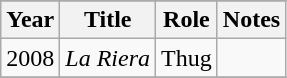<table class="wikitable sortable">
<tr>
</tr>
<tr style="text-align:center;">
<th>Year</th>
<th>Title</th>
<th>Role</th>
<th>Notes</th>
</tr>
<tr>
<td>2008</td>
<td><em>La Riera</em></td>
<td>Thug</td>
<td></td>
</tr>
<tr>
</tr>
</table>
